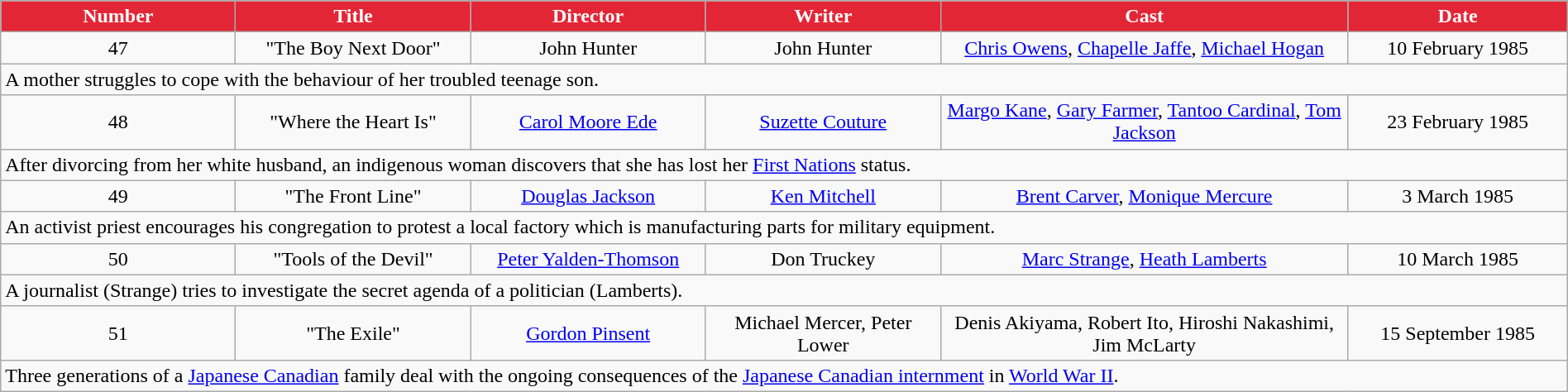<table class="wikitable sortable" style="text-align:center" width=100%>
<tr>
<th style="background-color: #e32636; color: white; width:15%;">Number</th>
<th style="background-color: #e32636; color: white; width:15%;">Title</th>
<th style="background-color: #e32636; color: white; width:15%;">Director</th>
<th style="background-color: #e32636; color: white; width:15%;">Writer</th>
<th style="background-color: #e32636; color: white; width:26%;">Cast</th>
<th style="background-color: #e32636; color: white; width:26%;">Date</th>
</tr>
<tr>
<td>47</td>
<td>"The Boy Next Door"</td>
<td>John Hunter</td>
<td>John Hunter</td>
<td><a href='#'>Chris Owens</a>, <a href='#'>Chapelle Jaffe</a>, <a href='#'>Michael Hogan</a></td>
<td>10 February 1985</td>
</tr>
<tr>
<td align=left colspan=6>A mother struggles to cope with the behaviour of her troubled teenage son.</td>
</tr>
<tr>
<td>48</td>
<td>"Where the Heart Is"</td>
<td><a href='#'>Carol Moore Ede</a></td>
<td><a href='#'>Suzette Couture</a></td>
<td><a href='#'>Margo Kane</a>, <a href='#'>Gary Farmer</a>, <a href='#'>Tantoo Cardinal</a>, <a href='#'>Tom Jackson</a></td>
<td>23 February 1985</td>
</tr>
<tr>
<td align=left colspan=6>After divorcing from her white husband, an indigenous woman discovers that she has lost her <a href='#'>First Nations</a> status.</td>
</tr>
<tr>
<td>49</td>
<td>"The Front Line"</td>
<td><a href='#'>Douglas Jackson</a></td>
<td><a href='#'>Ken Mitchell</a></td>
<td><a href='#'>Brent Carver</a>, <a href='#'>Monique Mercure</a></td>
<td>3 March 1985</td>
</tr>
<tr>
<td align=left colspan=6>An activist priest encourages his congregation to protest a local factory which is manufacturing parts for military equipment.</td>
</tr>
<tr>
<td>50</td>
<td>"Tools of the Devil"</td>
<td><a href='#'>Peter Yalden-Thomson</a></td>
<td>Don Truckey</td>
<td><a href='#'>Marc Strange</a>, <a href='#'>Heath Lamberts</a></td>
<td>10 March 1985</td>
</tr>
<tr>
<td align=left colspan=6>A journalist (Strange) tries to investigate the secret agenda of a politician (Lamberts).</td>
</tr>
<tr>
<td>51</td>
<td>"The Exile"</td>
<td><a href='#'>Gordon Pinsent</a></td>
<td>Michael Mercer, Peter Lower</td>
<td>Denis Akiyama, Robert Ito, Hiroshi Nakashimi, Jim McLarty</td>
<td>15 September 1985</td>
</tr>
<tr>
<td align=left colspan=6>Three generations of a <a href='#'>Japanese Canadian</a> family deal with the ongoing consequences of the <a href='#'>Japanese Canadian internment</a> in <a href='#'>World War II</a>.</td>
</tr>
</table>
